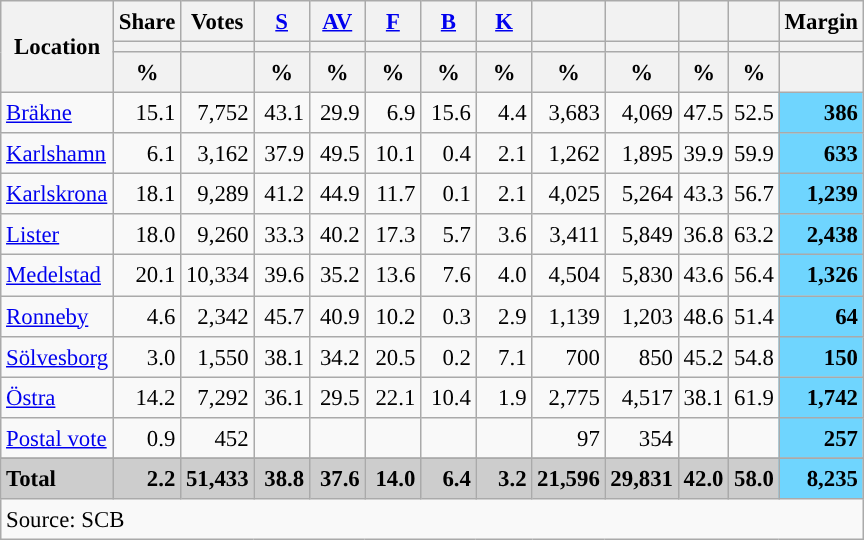<table class="wikitable sortable" style="text-align:right; font-size:95%; line-height:20px;">
<tr>
<th rowspan="3">Location</th>
<th>Share</th>
<th>Votes</th>
<th width="30px" class="unsortable"><a href='#'>S</a></th>
<th width="30px" class="unsortable"><a href='#'>AV</a></th>
<th width="30px" class="unsortable"><a href='#'>F</a></th>
<th width="30px" class="unsortable"><a href='#'>B</a></th>
<th width="30px" class="unsortable"><a href='#'>K</a></th>
<th></th>
<th></th>
<th></th>
<th></th>
<th>Margin</th>
</tr>
<tr>
<th></th>
<th></th>
<th style="background:"></th>
<th style="background:"></th>
<th style="background:"></th>
<th style="background:"></th>
<th style="background:"></th>
<th style="background:"></th>
<th style="background:"></th>
<th style="background:"></th>
<th style="background:"></th>
<th></th>
</tr>
<tr>
<th data-sort-type="number">%</th>
<th></th>
<th data-sort-type="number">%</th>
<th data-sort-type="number">%</th>
<th data-sort-type="number">%</th>
<th data-sort-type="number">%</th>
<th data-sort-type="number">%</th>
<th data-sort-type="number">%</th>
<th data-sort-type="number">%</th>
<th data-sort-type="number">%</th>
<th data-sort-type="number">%</th>
<th></th>
</tr>
<tr>
<td align=left><a href='#'>Bräkne</a></td>
<td>15.1</td>
<td>7,752</td>
<td>43.1</td>
<td>29.9</td>
<td>6.9</td>
<td>15.6</td>
<td>4.4</td>
<td>3,683</td>
<td>4,069</td>
<td>47.5</td>
<td>52.5</td>
<td bgcolor=#6fd5fe><strong>386</strong></td>
</tr>
<tr>
<td align=left><a href='#'>Karlshamn</a></td>
<td>6.1</td>
<td>3,162</td>
<td>37.9</td>
<td>49.5</td>
<td>10.1</td>
<td>0.4</td>
<td>2.1</td>
<td>1,262</td>
<td>1,895</td>
<td>39.9</td>
<td>59.9</td>
<td bgcolor=#6fd5fe><strong>633</strong></td>
</tr>
<tr>
<td align=left><a href='#'>Karlskrona</a></td>
<td>18.1</td>
<td>9,289</td>
<td>41.2</td>
<td>44.9</td>
<td>11.7</td>
<td>0.1</td>
<td>2.1</td>
<td>4,025</td>
<td>5,264</td>
<td>43.3</td>
<td>56.7</td>
<td bgcolor=#6fd5fe><strong>1,239</strong></td>
</tr>
<tr>
<td align=left><a href='#'>Lister</a></td>
<td>18.0</td>
<td>9,260</td>
<td>33.3</td>
<td>40.2</td>
<td>17.3</td>
<td>5.7</td>
<td>3.6</td>
<td>3,411</td>
<td>5,849</td>
<td>36.8</td>
<td>63.2</td>
<td bgcolor=#6fd5fe><strong>2,438</strong></td>
</tr>
<tr>
<td align=left><a href='#'>Medelstad</a></td>
<td>20.1</td>
<td>10,334</td>
<td>39.6</td>
<td>35.2</td>
<td>13.6</td>
<td>7.6</td>
<td>4.0</td>
<td>4,504</td>
<td>5,830</td>
<td>43.6</td>
<td>56.4</td>
<td bgcolor=#6fd5fe><strong>1,326</strong></td>
</tr>
<tr>
<td align=left><a href='#'>Ronneby</a></td>
<td>4.6</td>
<td>2,342</td>
<td>45.7</td>
<td>40.9</td>
<td>10.2</td>
<td>0.3</td>
<td>2.9</td>
<td>1,139</td>
<td>1,203</td>
<td>48.6</td>
<td>51.4</td>
<td bgcolor=#6fd5fe><strong>64</strong></td>
</tr>
<tr>
<td align=left><a href='#'>Sölvesborg</a></td>
<td>3.0</td>
<td>1,550</td>
<td>38.1</td>
<td>34.2</td>
<td>20.5</td>
<td>0.2</td>
<td>7.1</td>
<td>700</td>
<td>850</td>
<td>45.2</td>
<td>54.8</td>
<td bgcolor=#6fd5fe><strong>150</strong></td>
</tr>
<tr>
<td align=left><a href='#'>Östra</a></td>
<td>14.2</td>
<td>7,292</td>
<td>36.1</td>
<td>29.5</td>
<td>22.1</td>
<td>10.4</td>
<td>1.9</td>
<td>2,775</td>
<td>4,517</td>
<td>38.1</td>
<td>61.9</td>
<td bgcolor=#6fd5fe><strong>1,742</strong></td>
</tr>
<tr>
<td align=left><a href='#'>Postal vote</a></td>
<td>0.9</td>
<td>452</td>
<td></td>
<td></td>
<td></td>
<td></td>
<td></td>
<td>97</td>
<td>354</td>
<td></td>
<td></td>
<td bgcolor=#6fd5fe><strong>257</strong></td>
</tr>
<tr>
</tr>
<tr style="background:#CDCDCD;">
<td align=left><strong>Total</strong></td>
<td><strong>2.2</strong></td>
<td><strong>51,433</strong></td>
<td><strong>38.8</strong></td>
<td><strong>37.6</strong></td>
<td><strong>14.0</strong></td>
<td><strong>6.4</strong></td>
<td><strong>3.2</strong></td>
<td><strong>21,596</strong></td>
<td><strong>29,831</strong></td>
<td><strong>42.0</strong></td>
<td><strong>58.0</strong></td>
<td bgcolor=#6fd5fe><strong>8,235</strong></td>
</tr>
<tr>
<td align=left colspan=13>Source: SCB </td>
</tr>
</table>
